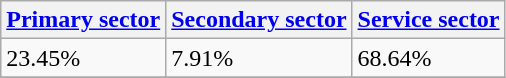<table class="wikitable" border="1">
<tr>
<th><a href='#'>Primary sector</a></th>
<th><a href='#'>Secondary sector</a></th>
<th><a href='#'>Service sector</a></th>
</tr>
<tr>
<td>23.45%</td>
<td>7.91%</td>
<td>68.64%</td>
</tr>
<tr>
</tr>
</table>
